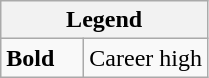<table class="wikitable">
<tr>
<th colspan="2">Legend</th>
</tr>
<tr>
<td style="width:3em;"><strong>Bold</strong></td>
<td>Career high</td>
</tr>
</table>
